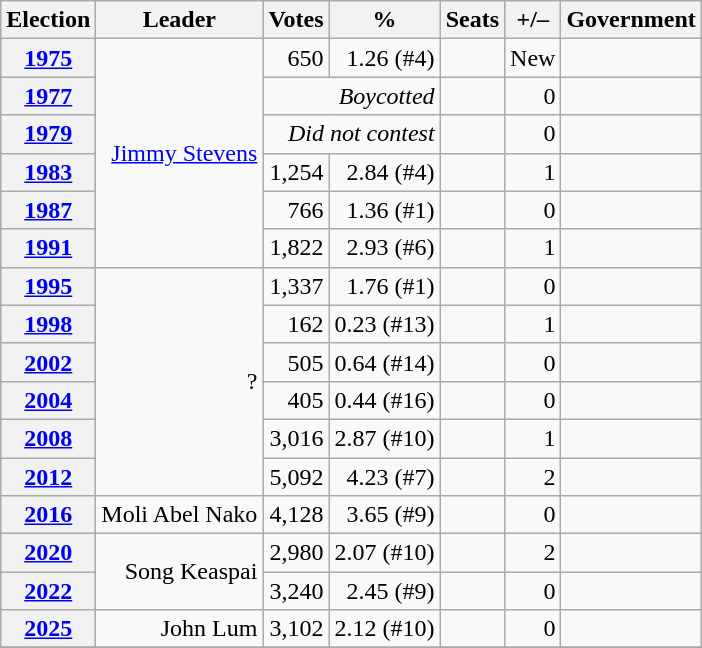<table class="wikitable" style="text-align:right">
<tr>
<th>Election</th>
<th>Leader</th>
<th>Votes</th>
<th>%</th>
<th>Seats</th>
<th>+/–</th>
<th>Government</th>
</tr>
<tr>
<th><a href='#'>1975</a></th>
<td rowspan=6><a href='#'>Jimmy Stevens</a></td>
<td>650</td>
<td>1.26 (#4)</td>
<td></td>
<td>New</td>
<td></td>
</tr>
<tr>
<th><a href='#'>1977</a></th>
<td colspan=2><em>Boycotted</em></td>
<td></td>
<td> 0</td>
<td></td>
</tr>
<tr>
<th><a href='#'>1979</a></th>
<td colspan=2><em>Did not contest</em></td>
<td></td>
<td> 0</td>
<td></td>
</tr>
<tr>
<th><a href='#'>1983</a></th>
<td>1,254</td>
<td>2.84 (#4)</td>
<td></td>
<td> 1</td>
<td></td>
</tr>
<tr>
<th><a href='#'>1987</a></th>
<td>766</td>
<td>1.36 (#1)</td>
<td></td>
<td> 0</td>
<td></td>
</tr>
<tr>
<th><a href='#'>1991</a></th>
<td>1,822</td>
<td>2.93 (#6)</td>
<td></td>
<td> 1</td>
<td></td>
</tr>
<tr>
<th><a href='#'>1995</a></th>
<td rowspan=6>?</td>
<td>1,337</td>
<td>1.76 (#1)</td>
<td></td>
<td> 0</td>
<td></td>
</tr>
<tr>
<th><a href='#'>1998</a></th>
<td>162</td>
<td>0.23 (#13)</td>
<td></td>
<td> 1</td>
<td></td>
</tr>
<tr>
<th><a href='#'>2002</a></th>
<td>505</td>
<td>0.64 (#14)</td>
<td></td>
<td> 0</td>
<td></td>
</tr>
<tr>
<th><a href='#'>2004</a></th>
<td>405</td>
<td>0.44 (#16)</td>
<td></td>
<td> 0</td>
<td></td>
</tr>
<tr>
<th><a href='#'>2008</a></th>
<td>3,016</td>
<td>2.87 (#10)</td>
<td></td>
<td> 1</td>
<td></td>
</tr>
<tr>
<th><a href='#'>2012</a></th>
<td>5,092</td>
<td>4.23 (#7)</td>
<td></td>
<td> 2</td>
<td></td>
</tr>
<tr>
<th><a href='#'>2016</a></th>
<td>Moli Abel Nako</td>
<td>4,128</td>
<td>3.65 (#9)</td>
<td></td>
<td> 0</td>
<td></td>
</tr>
<tr>
<th><a href='#'>2020</a></th>
<td rowspan=2>Song Keaspai</td>
<td>2,980</td>
<td>2.07 (#10)</td>
<td></td>
<td> 2</td>
<td></td>
</tr>
<tr>
<th><a href='#'>2022</a></th>
<td>3,240</td>
<td>2.45 (#9)</td>
<td></td>
<td> 0</td>
<td></td>
</tr>
<tr>
<th><a href='#'>2025</a></th>
<td rowspan=1>John Lum</td>
<td>3,102</td>
<td>2.12 (#10)</td>
<td></td>
<td> 0</td>
<td></td>
</tr>
<tr>
</tr>
</table>
